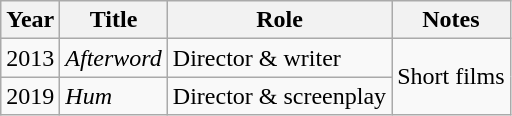<table class="wikitable sortable">
<tr>
<th>Year</th>
<th>Title</th>
<th>Role</th>
<th class="unsortable">Notes</th>
</tr>
<tr>
<td>2013</td>
<td><em>Afterword</em></td>
<td>Director & writer</td>
<td rowspan="2">Short films</td>
</tr>
<tr>
<td>2019</td>
<td><em>Hum</em></td>
<td>Director & screenplay</td>
</tr>
</table>
